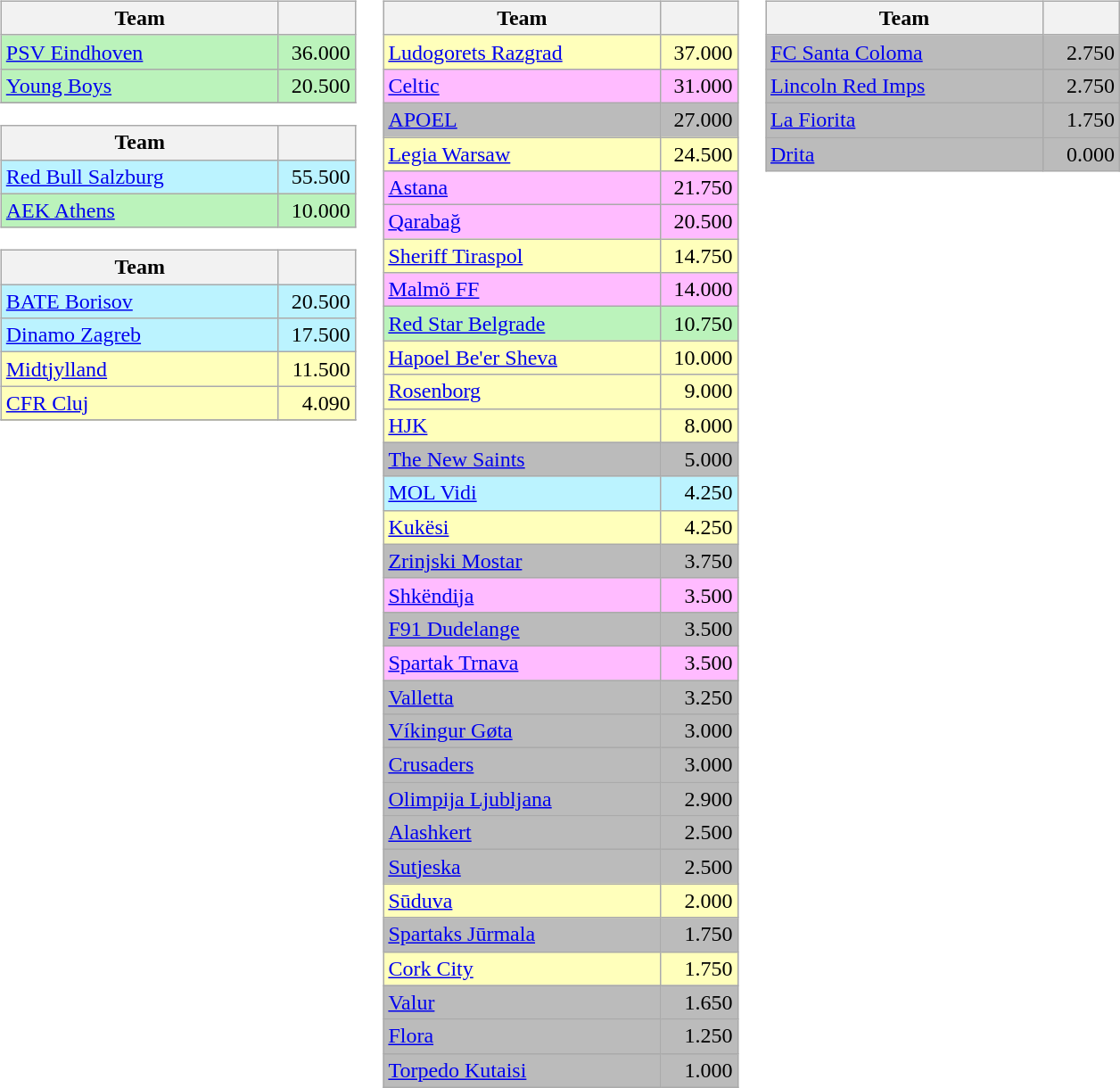<table>
<tr valign=top>
<td><br><table class="wikitable">
<tr>
<th width=200>Team</th>
<th width=50></th>
</tr>
<tr bgcolor=#BBF3BB>
<td> <a href='#'>PSV Eindhoven</a></td>
<td align=right>36.000</td>
</tr>
<tr bgcolor=#BBF3BB>
<td> <a href='#'>Young Boys</a></td>
<td align=right>20.500</td>
</tr>
<tr>
</tr>
</table>
<table class="wikitable">
<tr>
<th width=200>Team</th>
<th width=50></th>
</tr>
<tr bgcolor=#BBF3FF>
<td> <a href='#'>Red Bull Salzburg</a></td>
<td align=right>55.500</td>
</tr>
<tr bgcolor=#BBF3BB>
<td> <a href='#'>AEK Athens</a></td>
<td align=right>10.000</td>
</tr>
</table>
<table class="wikitable">
<tr>
<th width=200>Team</th>
<th width=50></th>
</tr>
<tr bgcolor=#BBF3FF>
<td> <a href='#'>BATE Borisov</a></td>
<td align=right>20.500</td>
</tr>
<tr bgcolor=#BBF3FF>
<td> <a href='#'>Dinamo Zagreb</a></td>
<td align=right>17.500</td>
</tr>
<tr bgcolor=#FFFFBB>
<td> <a href='#'>Midtjylland</a></td>
<td align=right>11.500</td>
</tr>
<tr bgcolor=#FFFFBB>
<td> <a href='#'>CFR Cluj</a></td>
<td align=right>4.090</td>
</tr>
<tr>
</tr>
</table>
</td>
<td><br><table class="wikitable">
<tr>
<th width=200>Team</th>
<th width=50></th>
</tr>
<tr bgcolor=#FFFFBB>
<td> <a href='#'>Ludogorets Razgrad</a></td>
<td align=right>37.000</td>
</tr>
<tr bgcolor=#FFBBFF>
<td> <a href='#'>Celtic</a></td>
<td align=right>31.000</td>
</tr>
<tr bgcolor=#BBBBBB>
<td> <a href='#'>APOEL</a></td>
<td align=right>27.000</td>
</tr>
<tr bgcolor=#FFFFBB>
<td> <a href='#'>Legia Warsaw</a></td>
<td align=right>24.500</td>
</tr>
<tr bgcolor=#FFBBFF>
<td> <a href='#'>Astana</a></td>
<td align=right>21.750</td>
</tr>
<tr bgcolor=#FFBBFF>
<td> <a href='#'>Qarabağ</a></td>
<td align=right>20.500</td>
</tr>
<tr bgcolor=#FFFFBB>
<td> <a href='#'>Sheriff Tiraspol</a></td>
<td align=right>14.750</td>
</tr>
<tr bgcolor=#FFBBFF>
<td> <a href='#'>Malmö FF</a></td>
<td align=right>14.000</td>
</tr>
<tr bgcolor=#BBF3BB>
<td> <a href='#'>Red Star Belgrade</a></td>
<td align=right>10.750</td>
</tr>
<tr bgcolor=#FFFFBB>
<td> <a href='#'>Hapoel Be'er Sheva</a></td>
<td align=right>10.000</td>
</tr>
<tr bgcolor=#FFFFBB>
<td> <a href='#'>Rosenborg</a></td>
<td align=right>9.000</td>
</tr>
<tr bgcolor=#FFFFBB>
<td> <a href='#'>HJK</a></td>
<td align=right>8.000</td>
</tr>
<tr bgcolor=#BBBBBB>
<td> <a href='#'>The New Saints</a></td>
<td align=right>5.000</td>
</tr>
<tr bgcolor=#BBF3FF>
<td> <a href='#'>MOL Vidi</a></td>
<td align=right>4.250</td>
</tr>
<tr bgcolor=#FFFFBB>
<td> <a href='#'>Kukësi</a></td>
<td align=right>4.250</td>
</tr>
<tr bgcolor=#BBBBBB>
<td> <a href='#'>Zrinjski Mostar</a></td>
<td align=right>3.750</td>
</tr>
<tr bgcolor=#FFBBFF>
<td> <a href='#'>Shkëndija</a></td>
<td align=right>3.500</td>
</tr>
<tr bgcolor=#BBBBBB>
<td> <a href='#'>F91 Dudelange</a></td>
<td align=right>3.500</td>
</tr>
<tr bgcolor=#FFBBFF>
<td> <a href='#'>Spartak Trnava</a></td>
<td align=right>3.500</td>
</tr>
<tr bgcolor=#BBBBBB>
<td> <a href='#'>Valletta</a></td>
<td align=right>3.250</td>
</tr>
<tr bgcolor=#BBBBBB>
<td> <a href='#'>Víkingur Gøta</a></td>
<td align=right>3.000</td>
</tr>
<tr bgcolor=#BBBBBB>
<td> <a href='#'>Crusaders</a></td>
<td align=right>3.000</td>
</tr>
<tr bgcolor=#BBBBBB>
<td> <a href='#'>Olimpija Ljubljana</a></td>
<td align=right>2.900</td>
</tr>
<tr bgcolor=#BBBBBB>
<td> <a href='#'>Alashkert</a></td>
<td align=right>2.500</td>
</tr>
<tr bgcolor=#BBBBBB>
<td> <a href='#'>Sutjeska</a></td>
<td align=right>2.500</td>
</tr>
<tr bgcolor=#FFFFBB>
<td> <a href='#'>Sūduva</a></td>
<td align=right>2.000</td>
</tr>
<tr bgcolor=#BBBBBB>
<td> <a href='#'>Spartaks Jūrmala</a></td>
<td align=right>1.750</td>
</tr>
<tr bgcolor=#FFFFBB>
<td> <a href='#'>Cork City</a></td>
<td align=right>1.750</td>
</tr>
<tr bgcolor=#BBBBBB>
<td> <a href='#'>Valur</a></td>
<td align=right>1.650</td>
</tr>
<tr bgcolor=#BBBBBB>
<td> <a href='#'>Flora</a></td>
<td align=right>1.250</td>
</tr>
<tr bgcolor=#BBBBBB>
<td> <a href='#'>Torpedo Kutaisi</a></td>
<td align=right>1.000</td>
</tr>
</table>
</td>
<td><br><table class="wikitable">
<tr>
<th width=200>Team</th>
<th width=50></th>
</tr>
<tr bgcolor=#BBBBBB>
<td> <a href='#'>FC Santa Coloma</a></td>
<td align=right>2.750</td>
</tr>
<tr bgcolor=#BBBBBB>
<td> <a href='#'>Lincoln Red Imps</a></td>
<td align=right>2.750</td>
</tr>
<tr bgcolor=#BBBBBB>
<td> <a href='#'>La Fiorita</a></td>
<td align=right>1.750</td>
</tr>
<tr bgcolor=#BBBBBB>
<td> <a href='#'>Drita</a></td>
<td align=right>0.000</td>
</tr>
</table>
</td>
</tr>
</table>
